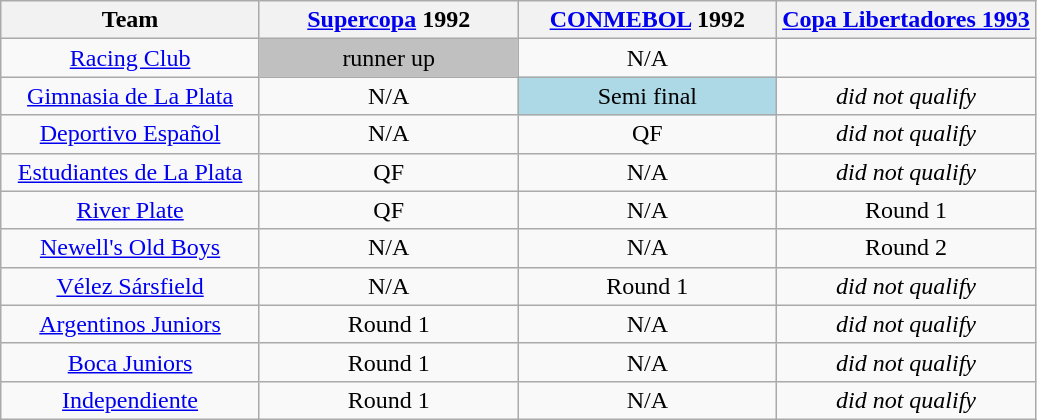<table class="wikitable">
<tr>
<th width= 25%>Team</th>
<th width= 25%><a href='#'>Supercopa</a> 1992</th>
<th width= 25%><a href='#'>CONMEBOL</a> 1992</th>
<th width= 25%><a href='#'>Copa Libertadores 1993</a></th>
</tr>
<tr align="center">
<td><a href='#'>Racing Club</a></td>
<td bgcolor = "silver">runner up</td>
<td>N/A</td>
</tr>
<tr align="center">
<td><a href='#'>Gimnasia de La Plata</a></td>
<td>N/A</td>
<td bgcolor="lightblue">Semi final</td>
<td><em>did not qualify</em></td>
</tr>
<tr align="center">
<td><a href='#'>Deportivo Español</a></td>
<td>N/A</td>
<td>QF</td>
<td><em>did not qualify</em></td>
</tr>
<tr align="center">
<td><a href='#'>Estudiantes de La Plata</a></td>
<td>QF</td>
<td>N/A</td>
<td><em>did not qualify</em></td>
</tr>
<tr align="center">
<td><a href='#'>River Plate</a></td>
<td>QF</td>
<td>N/A</td>
<td>Round 1</td>
</tr>
<tr align="center">
<td><a href='#'>Newell's Old Boys</a></td>
<td>N/A</td>
<td>N/A</td>
<td>Round 2</td>
</tr>
<tr align="center">
<td><a href='#'>Vélez Sársfield</a></td>
<td>N/A</td>
<td>Round 1</td>
<td><em>did not qualify</em></td>
</tr>
<tr align="center">
<td><a href='#'>Argentinos Juniors</a></td>
<td>Round 1</td>
<td>N/A</td>
<td><em>did not qualify</em></td>
</tr>
<tr align="center">
<td><a href='#'>Boca Juniors</a></td>
<td>Round 1</td>
<td>N/A</td>
<td><em>did not qualify</em></td>
</tr>
<tr align="center">
<td><a href='#'>Independiente</a></td>
<td>Round 1</td>
<td>N/A</td>
<td><em>did not qualify</em></td>
</tr>
</table>
